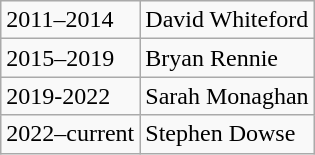<table class="wikitable">
<tr>
<td>2011–2014</td>
<td>David Whiteford</td>
</tr>
<tr>
<td>2015–2019</td>
<td>Bryan Rennie</td>
</tr>
<tr>
<td>2019-2022</td>
<td>Sarah Monaghan</td>
</tr>
<tr>
<td>2022–current</td>
<td>Stephen Dowse</td>
</tr>
</table>
